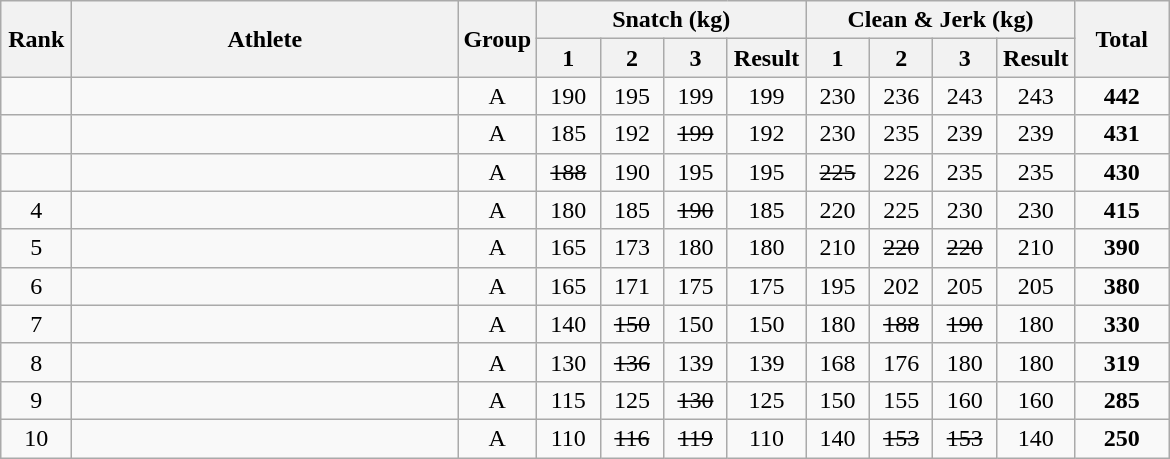<table class = "wikitable" style="text-align:center;">
<tr>
<th rowspan=2 width=40>Rank</th>
<th rowspan=2 width=250>Athlete</th>
<th rowspan=2 width=40>Group</th>
<th colspan=4>Snatch (kg)</th>
<th colspan=4>Clean & Jerk (kg)</th>
<th rowspan=2 width=55>Total</th>
</tr>
<tr>
<th width=35>1</th>
<th width=35>2</th>
<th width=35>3</th>
<th width=45>Result</th>
<th width=35>1</th>
<th width=35>2</th>
<th width=35>3</th>
<th width=45>Result</th>
</tr>
<tr>
<td></td>
<td align=left></td>
<td>A</td>
<td>190</td>
<td>195</td>
<td>199</td>
<td>199</td>
<td>230</td>
<td>236</td>
<td>243</td>
<td>243</td>
<td><strong>442</strong></td>
</tr>
<tr>
<td></td>
<td align=left></td>
<td>A</td>
<td>185</td>
<td>192</td>
<td><s>199</s></td>
<td>192</td>
<td>230</td>
<td>235</td>
<td>239</td>
<td>239</td>
<td><strong>431</strong></td>
</tr>
<tr>
<td></td>
<td align=left></td>
<td>A</td>
<td><s>188</s></td>
<td>190</td>
<td>195</td>
<td>195</td>
<td><s>225</s></td>
<td>226</td>
<td>235</td>
<td>235</td>
<td><strong>430</strong></td>
</tr>
<tr>
<td>4</td>
<td align=left></td>
<td>A</td>
<td>180</td>
<td>185</td>
<td><s>190</s></td>
<td>185</td>
<td>220</td>
<td>225</td>
<td>230</td>
<td>230</td>
<td><strong>415</strong></td>
</tr>
<tr>
<td>5</td>
<td align=left></td>
<td>A</td>
<td>165</td>
<td>173</td>
<td>180</td>
<td>180</td>
<td>210</td>
<td><s>220</s></td>
<td><s>220</s></td>
<td>210</td>
<td><strong>390</strong></td>
</tr>
<tr>
<td>6</td>
<td align=left></td>
<td>A</td>
<td>165</td>
<td>171</td>
<td>175</td>
<td>175</td>
<td>195</td>
<td>202</td>
<td>205</td>
<td>205</td>
<td><strong>380</strong></td>
</tr>
<tr>
<td>7</td>
<td align=left></td>
<td>A</td>
<td>140</td>
<td><s>150</s></td>
<td>150</td>
<td>150</td>
<td>180</td>
<td><s>188</s></td>
<td><s>190</s></td>
<td>180</td>
<td><strong>330</strong></td>
</tr>
<tr>
<td>8</td>
<td align=left></td>
<td>A</td>
<td>130</td>
<td><s>136</s></td>
<td>139</td>
<td>139</td>
<td>168</td>
<td>176</td>
<td>180</td>
<td>180</td>
<td><strong>319</strong></td>
</tr>
<tr>
<td>9</td>
<td align=left></td>
<td>A</td>
<td>115</td>
<td>125</td>
<td><s>130</s></td>
<td>125</td>
<td>150</td>
<td>155</td>
<td>160</td>
<td>160</td>
<td><strong>285</strong></td>
</tr>
<tr>
<td>10</td>
<td align=left></td>
<td>A</td>
<td>110</td>
<td><s>116</s></td>
<td><s>119</s></td>
<td>110</td>
<td>140</td>
<td><s>153</s></td>
<td><s>153</s></td>
<td>140</td>
<td><strong>250</strong></td>
</tr>
</table>
